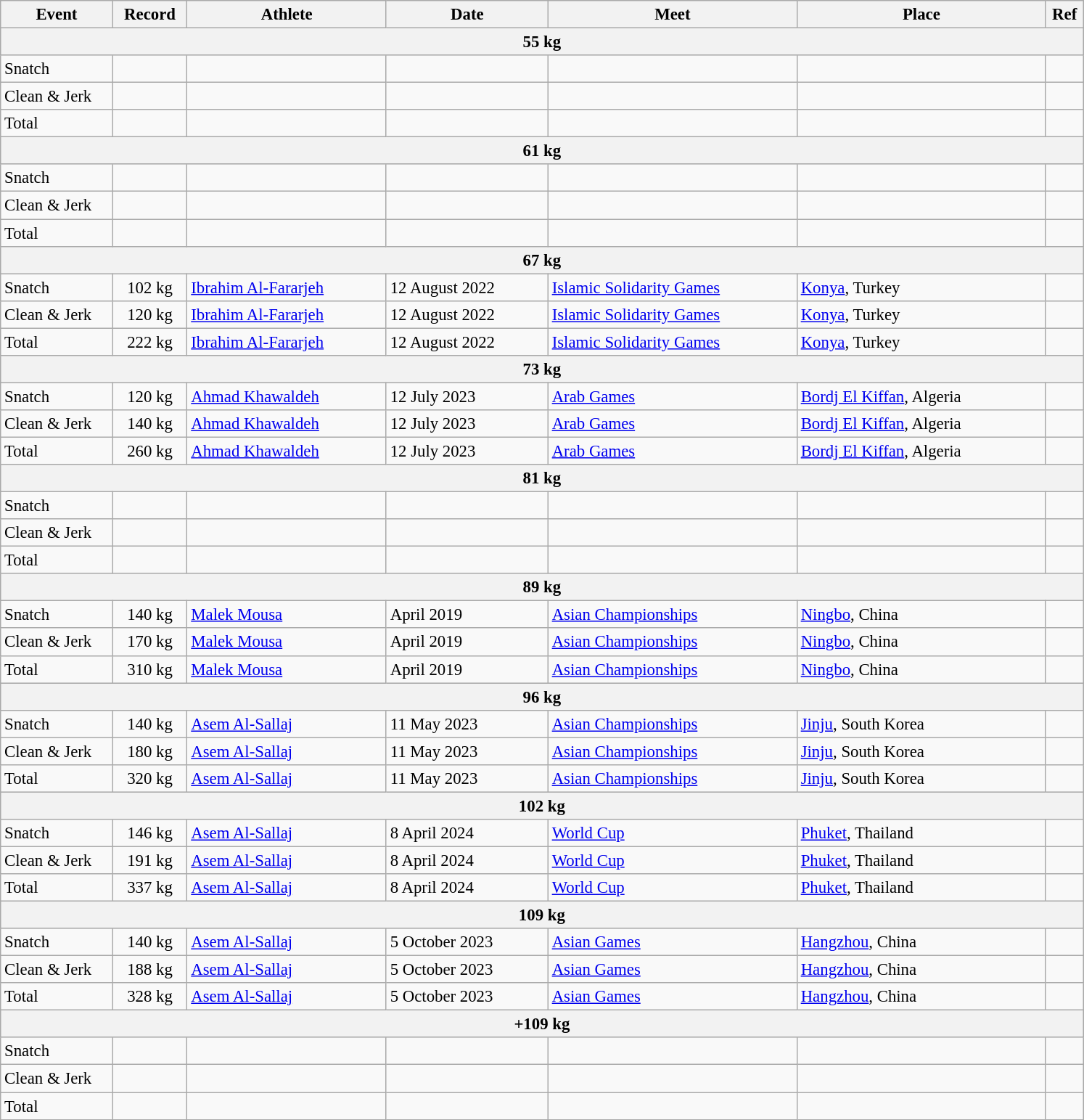<table class="wikitable" style="font-size:95%;">
<tr>
<th width=9%>Event</th>
<th width=6%>Record</th>
<th width=16%>Athlete</th>
<th width=13%>Date</th>
<th width=20%>Meet</th>
<th width=20%>Place</th>
<th width=3%>Ref</th>
</tr>
<tr bgcolor="#DDDDDD">
<th colspan="7">55 kg</th>
</tr>
<tr>
<td>Snatch</td>
<td align="center"></td>
<td></td>
<td></td>
<td></td>
<td></td>
<td></td>
</tr>
<tr>
<td>Clean & Jerk</td>
<td align="center"></td>
<td></td>
<td></td>
<td></td>
<td></td>
<td></td>
</tr>
<tr>
<td>Total</td>
<td align="center"></td>
<td></td>
<td></td>
<td></td>
<td></td>
<td></td>
</tr>
<tr bgcolor="#DDDDDD">
<th colspan="7">61 kg</th>
</tr>
<tr>
<td>Snatch</td>
<td align="center"></td>
<td></td>
<td></td>
<td></td>
<td></td>
<td></td>
</tr>
<tr>
<td>Clean & Jerk</td>
<td align="center"></td>
<td></td>
<td></td>
<td></td>
<td></td>
<td></td>
</tr>
<tr>
<td>Total</td>
<td align="center"></td>
<td></td>
<td></td>
<td></td>
<td></td>
<td></td>
</tr>
<tr bgcolor="#DDDDDD">
<th colspan="7">67 kg</th>
</tr>
<tr>
<td>Snatch</td>
<td align="center">102 kg</td>
<td><a href='#'>Ibrahim Al-Fararjeh</a></td>
<td>12 August 2022</td>
<td><a href='#'>Islamic Solidarity Games</a></td>
<td><a href='#'>Konya</a>, Turkey</td>
<td></td>
</tr>
<tr>
<td>Clean & Jerk</td>
<td align="center">120 kg</td>
<td><a href='#'>Ibrahim Al-Fararjeh</a></td>
<td>12 August 2022</td>
<td><a href='#'>Islamic Solidarity Games</a></td>
<td><a href='#'>Konya</a>, Turkey</td>
<td></td>
</tr>
<tr>
<td>Total</td>
<td align="center">222 kg</td>
<td><a href='#'>Ibrahim Al-Fararjeh</a></td>
<td>12 August 2022</td>
<td><a href='#'>Islamic Solidarity Games</a></td>
<td><a href='#'>Konya</a>, Turkey</td>
<td></td>
</tr>
<tr bgcolor="#DDDDDD">
<th colspan="7">73 kg</th>
</tr>
<tr>
<td>Snatch</td>
<td align="center">120 kg</td>
<td><a href='#'>Ahmad Khawaldeh</a></td>
<td>12 July 2023</td>
<td><a href='#'>Arab Games</a></td>
<td><a href='#'>Bordj El Kiffan</a>, Algeria</td>
<td></td>
</tr>
<tr>
<td>Clean & Jerk</td>
<td align="center">140 kg</td>
<td><a href='#'>Ahmad Khawaldeh</a></td>
<td>12 July 2023</td>
<td><a href='#'>Arab Games</a></td>
<td><a href='#'>Bordj El Kiffan</a>, Algeria</td>
<td></td>
</tr>
<tr>
<td>Total</td>
<td align="center">260 kg</td>
<td><a href='#'>Ahmad Khawaldeh</a></td>
<td>12 July 2023</td>
<td><a href='#'>Arab Games</a></td>
<td><a href='#'>Bordj El Kiffan</a>, Algeria</td>
<td></td>
</tr>
<tr bgcolor="#DDDDDD">
<th colspan="7">81 kg</th>
</tr>
<tr>
<td>Snatch</td>
<td align="center"></td>
<td></td>
<td></td>
<td></td>
<td></td>
<td></td>
</tr>
<tr>
<td>Clean & Jerk</td>
<td align="center"></td>
<td></td>
<td></td>
<td></td>
<td></td>
<td></td>
</tr>
<tr>
<td>Total</td>
<td align="center"></td>
<td></td>
<td></td>
<td></td>
<td></td>
<td></td>
</tr>
<tr bgcolor="#DDDDDD">
<th colspan="7">89 kg</th>
</tr>
<tr>
<td>Snatch</td>
<td align="center">140 kg</td>
<td><a href='#'>Malek Mousa</a></td>
<td>April 2019</td>
<td><a href='#'>Asian Championships</a></td>
<td><a href='#'>Ningbo</a>, China</td>
<td></td>
</tr>
<tr>
<td>Clean & Jerk</td>
<td align="center">170 kg</td>
<td><a href='#'>Malek Mousa</a></td>
<td>April 2019</td>
<td><a href='#'>Asian Championships</a></td>
<td><a href='#'>Ningbo</a>, China</td>
<td></td>
</tr>
<tr>
<td>Total</td>
<td align="center">310 kg</td>
<td><a href='#'>Malek Mousa</a></td>
<td>April 2019</td>
<td><a href='#'>Asian Championships</a></td>
<td><a href='#'>Ningbo</a>, China</td>
<td></td>
</tr>
<tr bgcolor="#DDDDDD">
<th colspan="7">96 kg</th>
</tr>
<tr>
<td>Snatch</td>
<td align="center">140 kg</td>
<td><a href='#'>Asem Al-Sallaj</a></td>
<td>11 May 2023</td>
<td><a href='#'>Asian Championships</a></td>
<td><a href='#'>Jinju</a>, South Korea</td>
<td></td>
</tr>
<tr>
<td>Clean & Jerk</td>
<td align="center">180 kg</td>
<td><a href='#'>Asem Al-Sallaj</a></td>
<td>11 May 2023</td>
<td><a href='#'>Asian Championships</a></td>
<td><a href='#'>Jinju</a>, South Korea</td>
<td></td>
</tr>
<tr>
<td>Total</td>
<td align="center">320 kg</td>
<td><a href='#'>Asem Al-Sallaj</a></td>
<td>11 May 2023</td>
<td><a href='#'>Asian Championships</a></td>
<td><a href='#'>Jinju</a>, South Korea</td>
<td></td>
</tr>
<tr bgcolor="#DDDDDD">
<th colspan="7">102 kg</th>
</tr>
<tr>
<td>Snatch</td>
<td align="center">146 kg</td>
<td><a href='#'>Asem Al-Sallaj</a></td>
<td>8 April 2024</td>
<td><a href='#'>World Cup</a></td>
<td><a href='#'>Phuket</a>, Thailand</td>
<td></td>
</tr>
<tr>
<td>Clean & Jerk</td>
<td align="center">191 kg</td>
<td><a href='#'>Asem Al-Sallaj</a></td>
<td>8 April 2024</td>
<td><a href='#'>World Cup</a></td>
<td><a href='#'>Phuket</a>, Thailand</td>
<td></td>
</tr>
<tr>
<td>Total</td>
<td align="center">337 kg</td>
<td><a href='#'>Asem Al-Sallaj</a></td>
<td>8 April 2024</td>
<td><a href='#'>World Cup</a></td>
<td><a href='#'>Phuket</a>, Thailand</td>
<td></td>
</tr>
<tr bgcolor="#DDDDDD">
<th colspan="7">109 kg</th>
</tr>
<tr>
<td>Snatch</td>
<td align="center">140 kg</td>
<td><a href='#'>Asem Al-Sallaj</a></td>
<td>5 October 2023</td>
<td><a href='#'>Asian Games</a></td>
<td><a href='#'>Hangzhou</a>, China</td>
<td></td>
</tr>
<tr>
<td>Clean & Jerk</td>
<td align="center">188 kg</td>
<td><a href='#'>Asem Al-Sallaj</a></td>
<td>5 October 2023</td>
<td><a href='#'>Asian Games</a></td>
<td><a href='#'>Hangzhou</a>, China</td>
<td></td>
</tr>
<tr>
<td>Total</td>
<td align="center">328 kg</td>
<td><a href='#'>Asem Al-Sallaj</a></td>
<td>5 October 2023</td>
<td><a href='#'>Asian Games</a></td>
<td><a href='#'>Hangzhou</a>, China</td>
<td></td>
</tr>
<tr bgcolor="#DDDDDD">
<th colspan="7">+109 kg</th>
</tr>
<tr>
<td>Snatch</td>
<td align="center"></td>
<td></td>
<td></td>
<td></td>
<td></td>
<td></td>
</tr>
<tr>
<td>Clean & Jerk</td>
<td align="center"></td>
<td></td>
<td></td>
<td></td>
<td></td>
<td></td>
</tr>
<tr>
<td>Total</td>
<td align="center"></td>
<td></td>
<td></td>
<td></td>
<td></td>
<td></td>
</tr>
</table>
